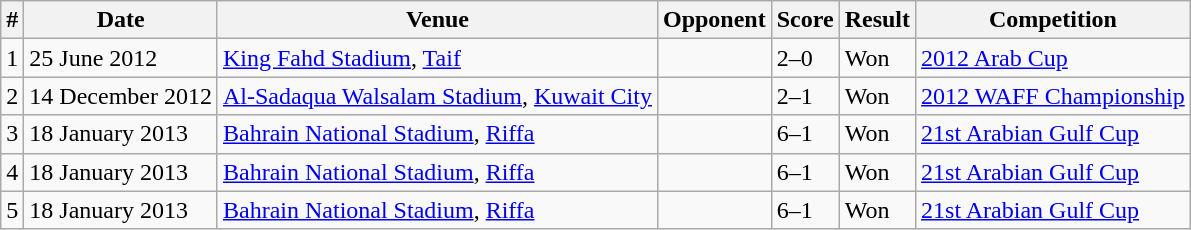<table class="wikitable">
<tr>
<th>#</th>
<th>Date</th>
<th>Venue</th>
<th>Opponent</th>
<th>Score</th>
<th>Result</th>
<th>Competition</th>
</tr>
<tr>
<td>1</td>
<td>25 June 2012</td>
<td><a href='#'>King Fahd Stadium</a>, <a href='#'>Taif</a></td>
<td></td>
<td>2–0</td>
<td>Won</td>
<td><a href='#'>2012 Arab Cup</a></td>
</tr>
<tr>
<td>2</td>
<td>14 December 2012</td>
<td><a href='#'>Al-Sadaqua Walsalam Stadium</a>, <a href='#'>Kuwait City</a></td>
<td></td>
<td>2–1</td>
<td>Won</td>
<td><a href='#'>2012 WAFF Championship</a></td>
</tr>
<tr>
<td>3</td>
<td>18 January 2013</td>
<td><a href='#'>Bahrain National Stadium</a>, <a href='#'>Riffa</a></td>
<td></td>
<td>6–1</td>
<td>Won</td>
<td><a href='#'>21st Arabian Gulf Cup</a></td>
</tr>
<tr>
<td>4</td>
<td>18 January 2013</td>
<td><a href='#'>Bahrain National Stadium</a>, <a href='#'>Riffa</a></td>
<td></td>
<td>6–1</td>
<td>Won</td>
<td><a href='#'>21st Arabian Gulf Cup</a></td>
</tr>
<tr>
<td>5</td>
<td>18 January 2013</td>
<td><a href='#'>Bahrain National Stadium</a>, <a href='#'>Riffa</a></td>
<td></td>
<td>6–1</td>
<td>Won</td>
<td><a href='#'>21st Arabian Gulf Cup</a></td>
</tr>
</table>
